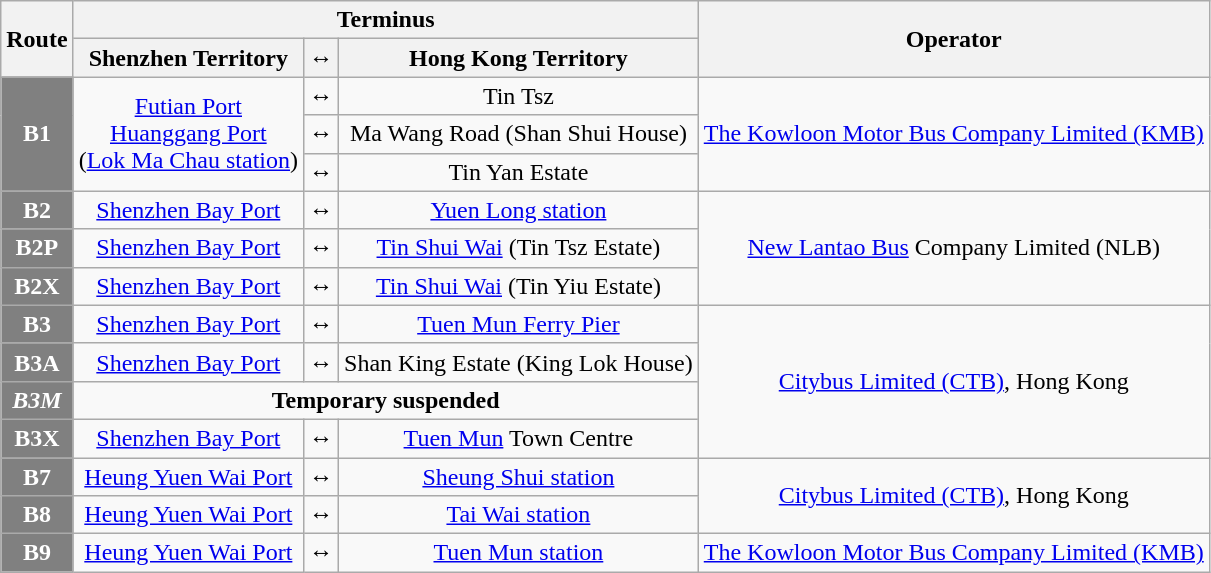<table class="wikitable" style="text-align: center;">
<tr>
<th rowspan="2">Route</th>
<th colspan="3">Terminus</th>
<th rowspan="2">Operator</th>
</tr>
<tr>
<th>Shenzhen Territory</th>
<th>↔</th>
<th>Hong Kong Territory</th>
</tr>
<tr>
<td rowspan="3" style="background:gray;color:white"><strong>B1</strong></td>
<td rowspan="3"><a href='#'>Futian Port</a><br><a href='#'>Huanggang Port</a><br>(<a href='#'>Lok Ma Chau station</a>)</td>
<td>↔</td>
<td>Tin Tsz</td>
<td rowspan="3"><a href='#'>The Kowloon Motor Bus Company Limited (KMB)</a></td>
</tr>
<tr>
<td>↔</td>
<td>Ma Wang Road (Shan Shui House)</td>
</tr>
<tr>
<td>↔</td>
<td>Tin Yan Estate</td>
</tr>
<tr>
<td style="background:gray;color:white"><strong>B2</strong></td>
<td><a href='#'>Shenzhen Bay Port</a></td>
<td>↔</td>
<td> <a href='#'>Yuen Long station</a></td>
<td rowspan="3"><a href='#'>New Lantao Bus</a> Company Limited (NLB)</td>
</tr>
<tr>
<td style="background:gray;color:white"><strong>B2P</strong></td>
<td><a href='#'>Shenzhen Bay Port</a></td>
<td>↔</td>
<td><a href='#'>Tin Shui Wai</a> (Tin Tsz Estate)</td>
</tr>
<tr>
<td style="background:gray;color:white"><strong>B2X</strong></td>
<td><a href='#'>Shenzhen Bay Port</a></td>
<td>↔</td>
<td><a href='#'>Tin Shui Wai</a> (Tin Yiu Estate)</td>
</tr>
<tr>
<td style="background:gray;color:white"><strong>B3</strong></td>
<td><a href='#'>Shenzhen Bay Port</a></td>
<td>↔</td>
<td><a href='#'>Tuen Mun Ferry Pier</a></td>
<td rowspan="4"><a href='#'>Citybus Limited (CTB)</a>, Hong Kong</td>
</tr>
<tr>
<td style="background:gray;color:white"><strong>B3A</strong></td>
<td><a href='#'>Shenzhen Bay Port</a></td>
<td>↔</td>
<td>Shan King Estate (King Lok House)</td>
</tr>
<tr>
<td style="background:gray;color:white"><strong><em>B3M</em></strong></td>
<td colspan="3"><strong>Temporary suspended</strong><br></td>
</tr>
<tr>
<td style="background:gray;color:white"><strong>B3X</strong></td>
<td><a href='#'>Shenzhen Bay Port</a></td>
<td>↔</td>
<td><a href='#'>Tuen Mun</a> Town Centre</td>
</tr>
<tr>
<td style="background:gray;color:white"><strong>B7</strong></td>
<td><a href='#'>Heung Yuen Wai Port</a></td>
<td>↔</td>
<td> <a href='#'>Sheung Shui station</a></td>
<td rowspan="2"><a href='#'>Citybus Limited (CTB)</a>, Hong Kong</td>
</tr>
<tr>
<td style="background:gray;color:white"><strong>B8</strong></td>
<td><a href='#'>Heung Yuen Wai Port</a></td>
<td>↔</td>
<td> <a href='#'>Tai Wai station</a></td>
</tr>
<tr>
<td style="background:gray;color:white"><strong>B9</strong></td>
<td><a href='#'>Heung Yuen Wai Port</a></td>
<td>↔</td>
<td> <a href='#'>Tuen Mun station</a></td>
<td><a href='#'>The Kowloon Motor Bus Company Limited (KMB)</a></td>
</tr>
</table>
